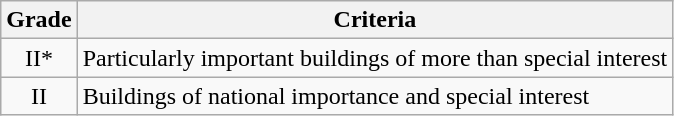<table class="wikitable">
<tr>
<th>Grade</th>
<th>Criteria</th>
</tr>
<tr>
<td align="center" >II*</td>
<td>Particularly important buildings of more than special interest</td>
</tr>
<tr>
<td align="center" >II</td>
<td>Buildings of national importance and special interest</td>
</tr>
</table>
